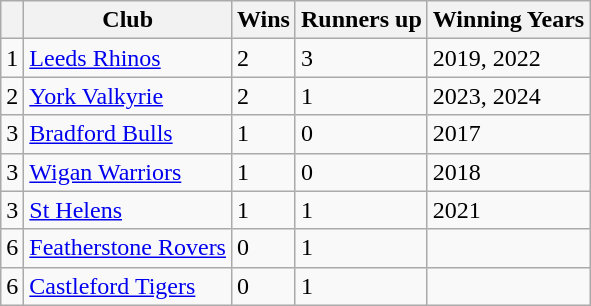<table class="wikitable" style="text-align: left;">
<tr>
<th></th>
<th>Club</th>
<th>Wins</th>
<th>Runners up</th>
<th>Winning Years</th>
</tr>
<tr>
<td>1</td>
<td> <a href='#'>Leeds Rhinos</a></td>
<td>2</td>
<td>3</td>
<td>2019, 2022</td>
</tr>
<tr>
<td>2</td>
<td> <a href='#'>York Valkyrie</a></td>
<td>2</td>
<td>1</td>
<td>2023, 2024</td>
</tr>
<tr>
<td>3</td>
<td> <a href='#'>Bradford Bulls</a></td>
<td>1</td>
<td>0</td>
<td>2017</td>
</tr>
<tr>
<td>3</td>
<td> <a href='#'>Wigan Warriors</a></td>
<td>1</td>
<td>0</td>
<td>2018</td>
</tr>
<tr>
<td>3</td>
<td> <a href='#'>St Helens</a></td>
<td>1</td>
<td>1</td>
<td>2021</td>
</tr>
<tr>
<td>6</td>
<td> <a href='#'>Featherstone Rovers</a></td>
<td>0</td>
<td>1</td>
<td></td>
</tr>
<tr>
<td>6</td>
<td> <a href='#'>Castleford Tigers</a></td>
<td>0</td>
<td>1</td>
<td></td>
</tr>
</table>
